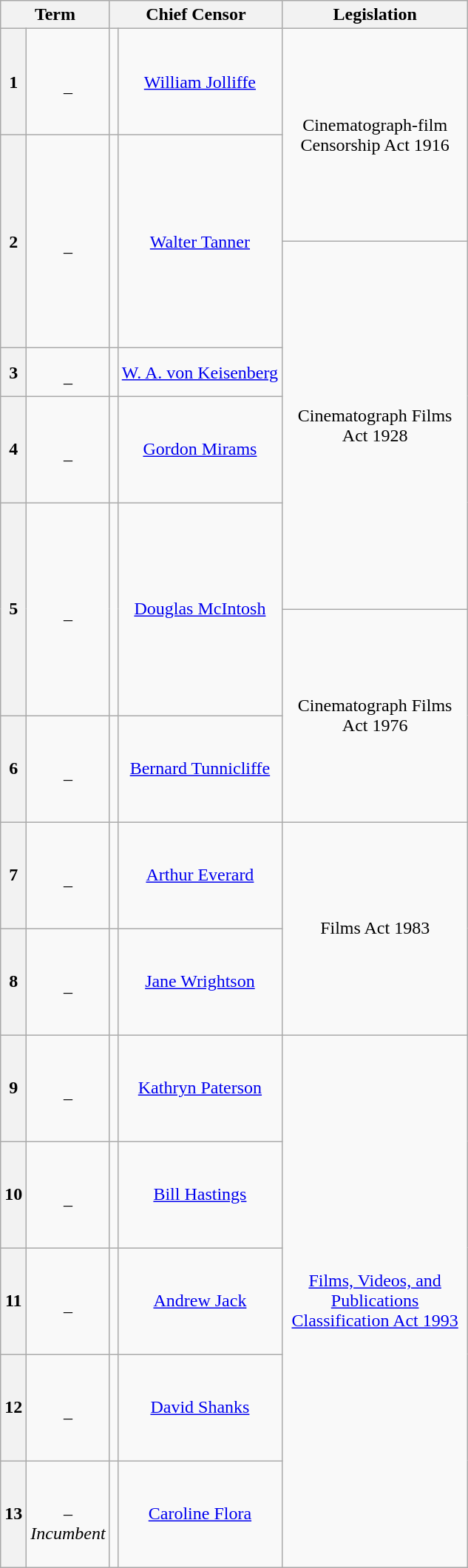<table class="wikitable" style="text-align:center;">
<tr>
<th colspan=2>Term</th>
<th colspan=2>Chief Censor</th>
<th style="width:10em;">Legislation</th>
</tr>
<tr style="height:6em;">
<th>1</th>
<td><br>–<br></td>
<td data-sort-value="Jolliffe, William"></td>
<td><a href='#'>William Jolliffe</a></td>
<td rowspan="2">Cinematograph-film Censorship Act 1916</td>
</tr>
<tr style="height:6em;">
<th rowspan="2">2</th>
<td rowspan="2"><br>–<br></td>
<td rowspan="2" data-sort-value="Tanner, Walter"></td>
<td rowspan="2"><a href='#'>Walter Tanner</a></td>
</tr>
<tr style="height:6em;">
<td rowspan="4">Cinematograph Films Act 1928</td>
</tr>
<tr>
<th>3</th>
<td><br>–<br></td>
<td data-sort-value="Keisenberg, W. A. von"></td>
<td><a href='#'>W. A. von Keisenberg</a></td>
</tr>
<tr style="height:6em;">
<th>4</th>
<td><br>–<br></td>
<td data-sort-value="Mirams, Gordon"></td>
<td><a href='#'>Gordon Mirams</a></td>
</tr>
<tr style="height:6em;">
<th rowspan="2">5</th>
<td rowspan="2"><br>–<br></td>
<td rowspan="2" data-sort-value="McIntosh, Douglas"></td>
<td rowspan="2"><a href='#'>Douglas McIntosh</a></td>
</tr>
<tr style="height:6em;">
<td rowspan="2">Cinematograph Films Act 1976</td>
</tr>
<tr style="height:6em;">
<th>6</th>
<td><br>–<br></td>
<td data-sort-value="Tunnicliffe, Bernard"></td>
<td><a href='#'>Bernard Tunnicliffe</a></td>
</tr>
<tr style="height:6em;">
<th>7</th>
<td><br>–<br></td>
<td data-sort-value="Everard, Arthur"></td>
<td><a href='#'>Arthur Everard</a></td>
<td rowspan="2">Films Act 1983</td>
</tr>
<tr style="height:6em;">
<th>8</th>
<td><br>–<br></td>
<td data-sort-value="Wrightson, Jane"></td>
<td><a href='#'>Jane Wrightson</a></td>
</tr>
<tr style="height:6em;">
<th>9</th>
<td><br>–<br></td>
<td data-sort-value="Paterson, Kathryn"></td>
<td><a href='#'>Kathryn Paterson</a></td>
<td rowspan="5"><a href='#'>Films, Videos, and Publications Classification Act 1993</a></td>
</tr>
<tr style="height:6em;">
<th>10</th>
<td><br>–<br></td>
<td data-sort-value="Hastings, Bill"></td>
<td><a href='#'>Bill Hastings</a></td>
</tr>
<tr style="height:6em;">
<th>11</th>
<td><br>–<br></td>
<td data-sort-value="Jack, Andrew"></td>
<td><a href='#'>Andrew Jack</a></td>
</tr>
<tr style="height:6em;">
<th>12</th>
<td><br>–<br></td>
<td data-sort-value="Shanks, David"></td>
<td><a href='#'>David Shanks</a></td>
</tr>
<tr style="height:6em;">
<th>13</th>
<td><br>–<br><em>Incumbent</em></td>
<td data-sort-value="Flora, Caroline"></td>
<td><a href='#'>Caroline Flora</a></td>
</tr>
</table>
